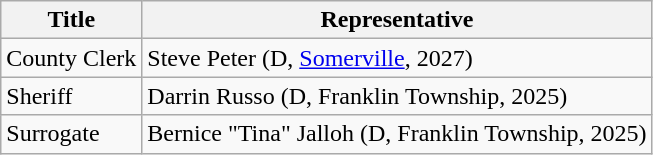<table class="wikitable sortable">
<tr>
<th>Title</th>
<th>Representative</th>
</tr>
<tr>
<td>County Clerk</td>
<td>Steve Peter (D, <a href='#'>Somerville</a>, 2027)</td>
</tr>
<tr>
<td>Sheriff</td>
<td>Darrin Russo (D, Franklin Township, 2025)</td>
</tr>
<tr>
<td>Surrogate</td>
<td>Bernice "Tina" Jalloh (D, Franklin Township, 2025)</td>
</tr>
</table>
